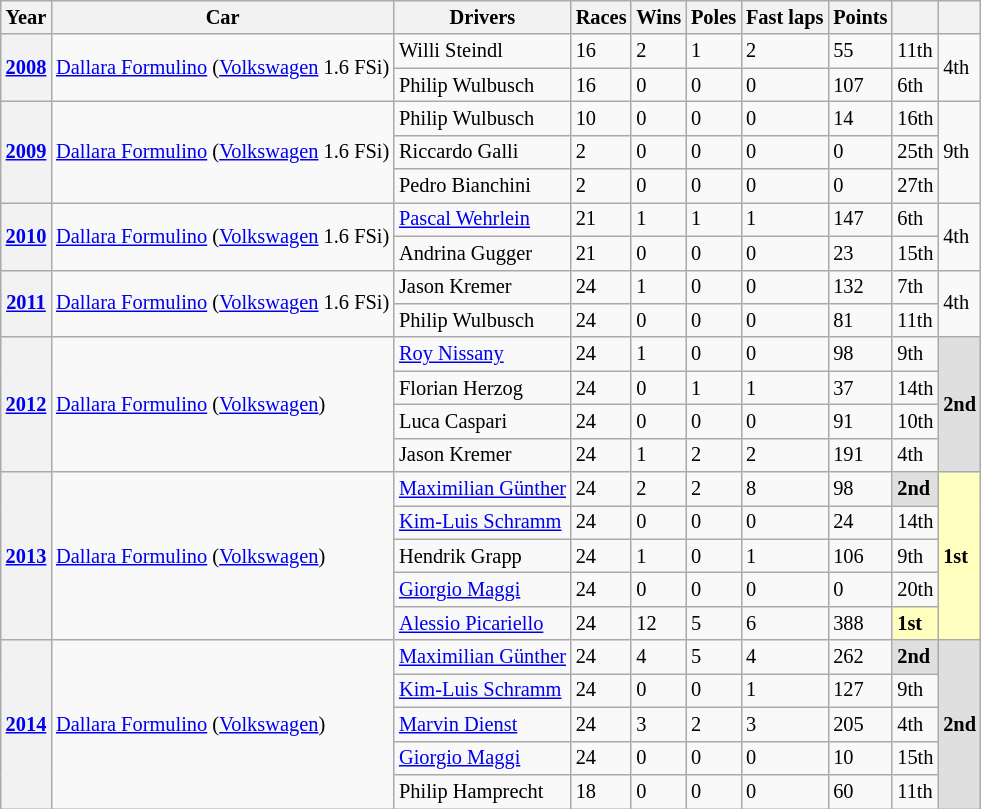<table class="wikitable" style="font-size:85%">
<tr>
<th>Year</th>
<th>Car</th>
<th>Drivers</th>
<th>Races</th>
<th>Wins</th>
<th>Poles</th>
<th>Fast laps</th>
<th>Points</th>
<th></th>
<th></th>
</tr>
<tr>
<th rowspan="2"><a href='#'>2008</a></th>
<td rowspan="2"><a href='#'>Dallara Formulino</a> (<a href='#'>Volkswagen</a> 1.6 FSi)</td>
<td> Willi Steindl</td>
<td>16</td>
<td>2</td>
<td>1</td>
<td>2</td>
<td>55</td>
<td>11th</td>
<td rowspan=2>4th</td>
</tr>
<tr>
<td> Philip Wulbusch</td>
<td>16</td>
<td>0</td>
<td>0</td>
<td>0</td>
<td>107</td>
<td>6th</td>
</tr>
<tr>
<th rowspan="3"><a href='#'>2009</a></th>
<td rowspan="3"><a href='#'>Dallara Formulino</a> (<a href='#'>Volkswagen</a> 1.6 FSi)</td>
<td> Philip Wulbusch</td>
<td>10</td>
<td>0</td>
<td>0</td>
<td>0</td>
<td>14</td>
<td>16th</td>
<td rowspan=3>9th</td>
</tr>
<tr>
<td> Riccardo Galli</td>
<td>2</td>
<td>0</td>
<td>0</td>
<td>0</td>
<td>0</td>
<td>25th</td>
</tr>
<tr>
<td> Pedro Bianchini</td>
<td>2</td>
<td>0</td>
<td>0</td>
<td>0</td>
<td>0</td>
<td>27th</td>
</tr>
<tr>
<th rowspan="2"><a href='#'>2010</a></th>
<td rowspan="2"><a href='#'>Dallara Formulino</a> (<a href='#'>Volkswagen</a> 1.6 FSi)</td>
<td> <a href='#'>Pascal Wehrlein</a></td>
<td>21</td>
<td>1</td>
<td>1</td>
<td>1</td>
<td>147</td>
<td>6th</td>
<td rowspan=2>4th</td>
</tr>
<tr>
<td> Andrina Gugger</td>
<td>21</td>
<td>0</td>
<td>0</td>
<td>0</td>
<td>23</td>
<td>15th</td>
</tr>
<tr>
<th rowspan="2"><a href='#'>2011</a></th>
<td rowspan="2"><a href='#'>Dallara Formulino</a> (<a href='#'>Volkswagen</a> 1.6 FSi)</td>
<td> Jason Kremer</td>
<td>24</td>
<td>1</td>
<td>0</td>
<td>0</td>
<td>132</td>
<td>7th</td>
<td rowspan=2>4th</td>
</tr>
<tr>
<td> Philip Wulbusch</td>
<td>24</td>
<td>0</td>
<td>0</td>
<td>0</td>
<td>81</td>
<td>11th</td>
</tr>
<tr>
<th rowspan="4"><a href='#'>2012</a></th>
<td rowspan="4"><a href='#'>Dallara Formulino</a> (<a href='#'>Volkswagen</a>)</td>
<td> <a href='#'>Roy Nissany</a></td>
<td>24</td>
<td>1</td>
<td>0</td>
<td>0</td>
<td>98</td>
<td>9th</td>
<td rowspan=4 style="background:#dfdfdf;"><strong>2nd</strong></td>
</tr>
<tr>
<td> Florian Herzog</td>
<td>24</td>
<td>0</td>
<td>1</td>
<td>1</td>
<td>37</td>
<td>14th</td>
</tr>
<tr>
<td> Luca Caspari</td>
<td>24</td>
<td>0</td>
<td>0</td>
<td>0</td>
<td>91</td>
<td>10th</td>
</tr>
<tr>
<td> Jason Kremer</td>
<td>24</td>
<td>1</td>
<td>2</td>
<td>2</td>
<td>191</td>
<td>4th</td>
</tr>
<tr>
<th rowspan="5"><a href='#'>2013</a></th>
<td rowspan="5"><a href='#'>Dallara Formulino</a> (<a href='#'>Volkswagen</a>)</td>
<td> <a href='#'>Maximilian Günther</a></td>
<td>24</td>
<td>2</td>
<td>2</td>
<td>8</td>
<td>98</td>
<td style="background:#DFDFDF;"><strong>2nd</strong></td>
<td rowspan=5 style="background:#FFFFBF;"><strong>1st</strong></td>
</tr>
<tr>
<td> <a href='#'>Kim-Luis Schramm</a></td>
<td>24</td>
<td>0</td>
<td>0</td>
<td>0</td>
<td>24</td>
<td>14th</td>
</tr>
<tr>
<td> Hendrik Grapp</td>
<td>24</td>
<td>1</td>
<td>0</td>
<td>1</td>
<td>106</td>
<td>9th</td>
</tr>
<tr>
<td> <a href='#'>Giorgio Maggi</a></td>
<td>24</td>
<td>0</td>
<td>0</td>
<td>0</td>
<td>0</td>
<td>20th</td>
</tr>
<tr>
<td> <a href='#'>Alessio Picariello</a></td>
<td>24</td>
<td>12</td>
<td>5</td>
<td>6</td>
<td>388</td>
<td style="background:#FFFFBF;"><strong>1st</strong></td>
</tr>
<tr>
<th rowspan="5"><a href='#'>2014</a></th>
<td rowspan="5"><a href='#'>Dallara Formulino</a> (<a href='#'>Volkswagen</a>)</td>
<td> <a href='#'>Maximilian Günther</a></td>
<td>24</td>
<td>4</td>
<td>5</td>
<td>4</td>
<td>262</td>
<td style="background:#DFDFDF;"><strong>2nd</strong></td>
<td rowspan=5 style="background:#DFDFDF;"><strong>2nd</strong></td>
</tr>
<tr>
<td> <a href='#'>Kim-Luis Schramm</a></td>
<td>24</td>
<td>0</td>
<td>0</td>
<td>1</td>
<td>127</td>
<td>9th</td>
</tr>
<tr>
<td> <a href='#'>Marvin Dienst</a></td>
<td>24</td>
<td>3</td>
<td>2</td>
<td>3</td>
<td>205</td>
<td>4th</td>
</tr>
<tr>
<td> <a href='#'>Giorgio Maggi</a></td>
<td>24</td>
<td>0</td>
<td>0</td>
<td>0</td>
<td>10</td>
<td>15th</td>
</tr>
<tr>
<td> Philip Hamprecht</td>
<td>18</td>
<td>0</td>
<td>0</td>
<td>0</td>
<td>60</td>
<td>11th</td>
</tr>
</table>
